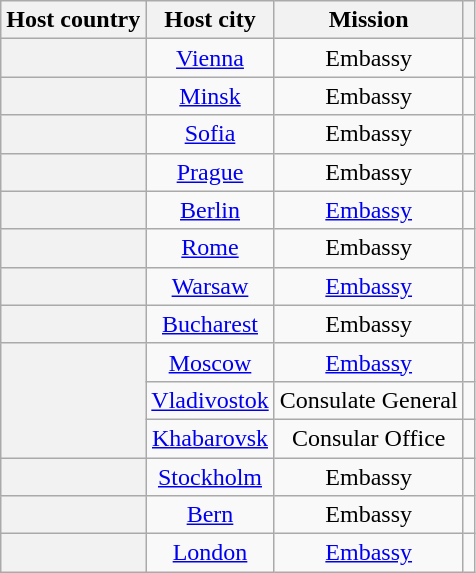<table class="wikitable plainrowheaders" style="text-align:center;">
<tr>
<th scope="col">Host country</th>
<th scope="col">Host city</th>
<th scope="col">Mission</th>
<th></th>
</tr>
<tr>
<th scope="row"></th>
<td><a href='#'>Vienna</a></td>
<td>Embassy</td>
<td></td>
</tr>
<tr>
<th scope="row"></th>
<td><a href='#'>Minsk</a></td>
<td>Embassy</td>
<td></td>
</tr>
<tr>
<th scope="row"></th>
<td><a href='#'>Sofia</a></td>
<td>Embassy</td>
<td></td>
</tr>
<tr>
<th scope="row"></th>
<td><a href='#'>Prague</a></td>
<td>Embassy</td>
<td></td>
</tr>
<tr>
<th scope="row"></th>
<td><a href='#'>Berlin</a></td>
<td><a href='#'>Embassy</a></td>
<td></td>
</tr>
<tr>
<th scope="row"></th>
<td><a href='#'>Rome</a></td>
<td>Embassy</td>
<td></td>
</tr>
<tr>
<th scope="row"></th>
<td><a href='#'>Warsaw</a></td>
<td><a href='#'>Embassy</a></td>
<td></td>
</tr>
<tr>
<th scope="row"></th>
<td><a href='#'>Bucharest</a></td>
<td>Embassy</td>
<td></td>
</tr>
<tr>
<th rowspan="3" scope="row"></th>
<td><a href='#'>Moscow</a></td>
<td><a href='#'>Embassy</a></td>
<td></td>
</tr>
<tr>
<td><a href='#'>Vladivostok</a></td>
<td>Consulate General</td>
<td></td>
</tr>
<tr>
<td><a href='#'>Khabarovsk</a></td>
<td>Consular Office</td>
<td></td>
</tr>
<tr>
<th scope="row"></th>
<td><a href='#'>Stockholm</a></td>
<td>Embassy</td>
<td></td>
</tr>
<tr>
<th scope="row"></th>
<td><a href='#'>Bern</a></td>
<td>Embassy</td>
<td></td>
</tr>
<tr>
<th scope="row"></th>
<td><a href='#'>London</a></td>
<td><a href='#'>Embassy</a></td>
<td></td>
</tr>
</table>
